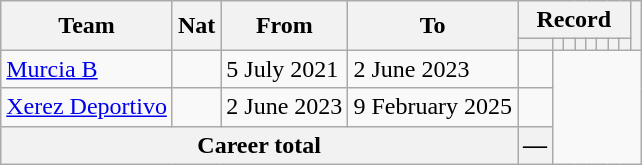<table class="wikitable" style="text-align: center">
<tr>
<th rowspan="2">Team</th>
<th rowspan="2">Nat</th>
<th rowspan="2">From</th>
<th rowspan="2">To</th>
<th colspan="8">Record</th>
<th rowspan=2></th>
</tr>
<tr>
<th></th>
<th></th>
<th></th>
<th></th>
<th></th>
<th></th>
<th></th>
<th></th>
</tr>
<tr>
<td align="left"><a href='#'>Murcia B</a></td>
<td></td>
<td align=left>5 July 2021</td>
<td align=left>2 June 2023<br></td>
<td></td>
</tr>
<tr>
<td align="left"><a href='#'>Xerez Deportivo</a></td>
<td></td>
<td align=left>2 June 2023</td>
<td align=left>9 February 2025<br></td>
<td></td>
</tr>
<tr>
<th colspan=4>Career total<br></th>
<th>—</th>
</tr>
</table>
